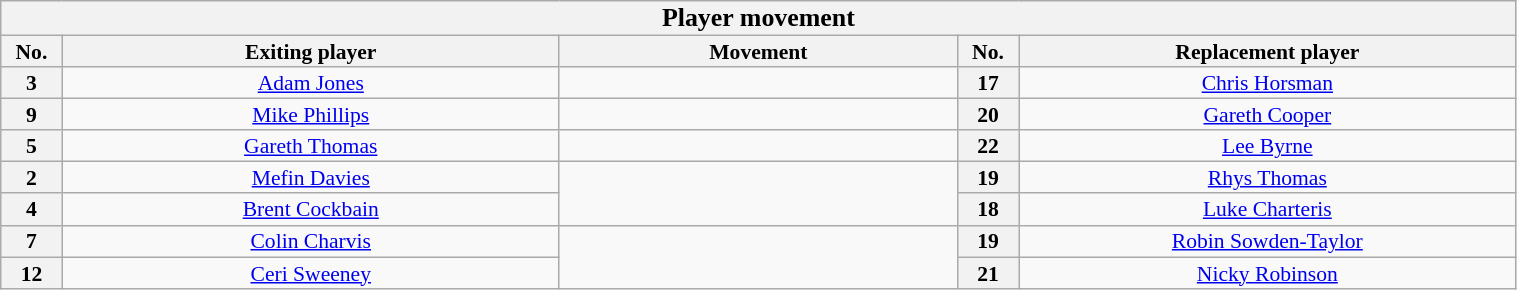<table class="wikitable"  style="width:80%; text-align:center; line-height:100%; font-size:90%; float:left;">
<tr>
<th colspan=5 style=" font-size: 120%;">Player movement</th>
</tr>
<tr>
<th>No.</th>
<th>Exiting player</th>
<th>Movement</th>
<th>No.</th>
<th>Replacement player</th>
</tr>
<tr>
<th width=2%>3</th>
<td width=20%><a href='#'>Adam Jones</a></td>
<td width=16%> </td>
<th width=2%>17</th>
<td width=20%><a href='#'>Chris Horsman</a></td>
</tr>
<tr>
<th>9</th>
<td><a href='#'>Mike Phillips</a></td>
<td> </td>
<th>20</th>
<td><a href='#'>Gareth Cooper</a></td>
</tr>
<tr>
<th>5</th>
<td><a href='#'>Gareth Thomas</a></td>
<td> </td>
<th>22</th>
<td><a href='#'>Lee Byrne</a></td>
</tr>
<tr>
<th>2</th>
<td><a href='#'>Mefin Davies</a></td>
<td rowspan=2> </td>
<th>19</th>
<td><a href='#'>Rhys Thomas</a></td>
</tr>
<tr>
<th>4</th>
<td><a href='#'>Brent Cockbain</a></td>
<th>18</th>
<td><a href='#'>Luke Charteris</a></td>
</tr>
<tr>
<th>7</th>
<td><a href='#'>Colin Charvis</a></td>
<td rowspan=2> </td>
<th>19</th>
<td><a href='#'>Robin Sowden-Taylor</a></td>
</tr>
<tr>
<th>12</th>
<td><a href='#'>Ceri Sweeney</a></td>
<th>21</th>
<td><a href='#'>Nicky Robinson</a></td>
</tr>
</table>
